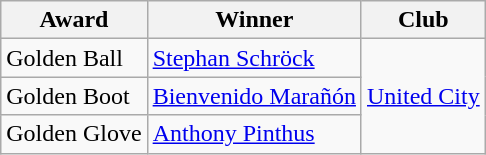<table class="wikitable">
<tr>
<th>Award</th>
<th>Winner</th>
<th>Club</th>
</tr>
<tr>
<td>Golden Ball</td>
<td> <a href='#'>Stephan Schröck</a></td>
<td rowspan="3"><a href='#'>United City</a></td>
</tr>
<tr>
<td>Golden Boot</td>
<td> <a href='#'>Bienvenido Marañón</a></td>
</tr>
<tr>
<td>Golden Glove</td>
<td> <a href='#'>Anthony Pinthus</a></td>
</tr>
</table>
